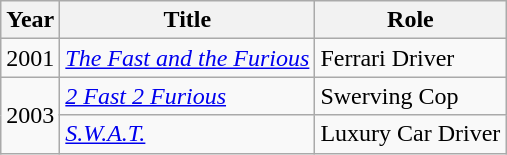<table class="wikitable">
<tr>
<th>Year</th>
<th>Title</th>
<th>Role</th>
</tr>
<tr>
<td>2001</td>
<td><em><a href='#'>The Fast and the Furious</a></em></td>
<td>Ferrari Driver</td>
</tr>
<tr>
<td rowspan=2>2003</td>
<td><em><a href='#'>2 Fast 2 Furious</a></em></td>
<td>Swerving Cop</td>
</tr>
<tr>
<td><em><a href='#'>S.W.A.T.</a></em></td>
<td>Luxury Car Driver</td>
</tr>
</table>
